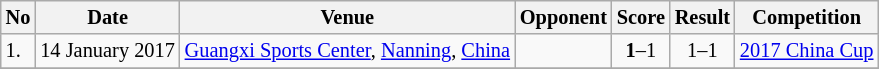<table class="wikitable" style="font-size:85%;">
<tr>
<th>No</th>
<th>Date</th>
<th>Venue</th>
<th>Opponent</th>
<th>Score</th>
<th>Result</th>
<th>Competition</th>
</tr>
<tr>
<td>1.</td>
<td>14 January 2017</td>
<td><a href='#'>Guangxi Sports Center</a>, <a href='#'>Nanning</a>, <a href='#'>China</a></td>
<td></td>
<td align=center><strong>1</strong>–1</td>
<td align=center>1–1 </td>
<td><a href='#'>2017 China Cup</a></td>
</tr>
<tr>
</tr>
</table>
